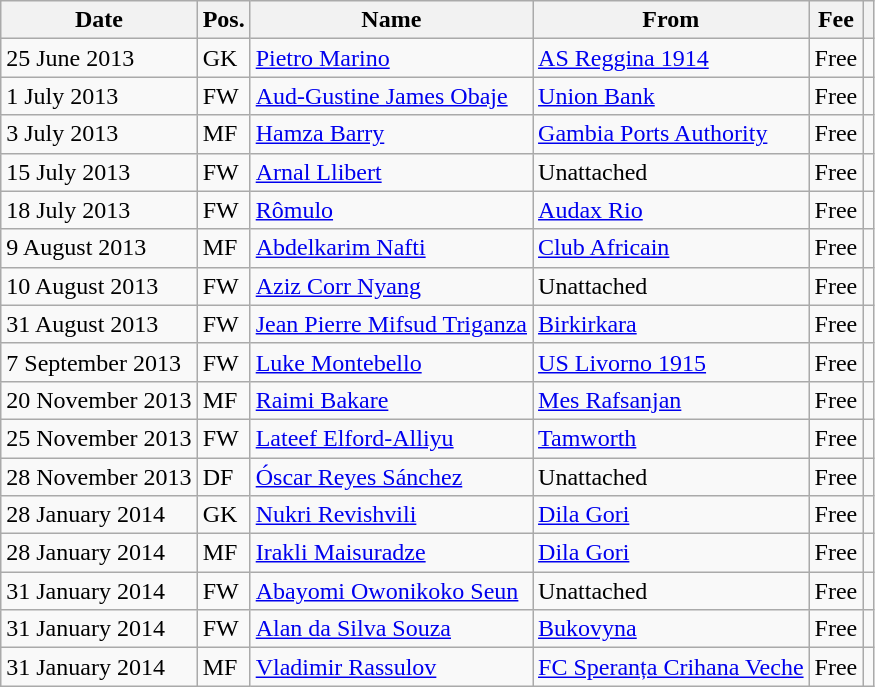<table class="wikitable">
<tr>
<th>Date</th>
<th>Pos.</th>
<th>Name</th>
<th>From</th>
<th>Fee</th>
<th></th>
</tr>
<tr>
<td>25 June 2013</td>
<td>GK</td>
<td> <a href='#'>Pietro Marino</a></td>
<td> <a href='#'>AS Reggina 1914</a></td>
<td>Free</td>
<td></td>
</tr>
<tr>
<td>1 July 2013</td>
<td>FW</td>
<td> <a href='#'>Aud-Gustine James Obaje</a></td>
<td> <a href='#'>Union Bank</a></td>
<td>Free</td>
<td></td>
</tr>
<tr>
<td>3 July 2013</td>
<td>MF</td>
<td> <a href='#'>Hamza Barry</a></td>
<td> <a href='#'>Gambia Ports Authority</a></td>
<td>Free</td>
<td></td>
</tr>
<tr>
<td>15 July 2013</td>
<td>FW</td>
<td> <a href='#'>Arnal Llibert</a></td>
<td>Unattached</td>
<td>Free</td>
<td></td>
</tr>
<tr>
<td>18 July 2013</td>
<td>FW</td>
<td> <a href='#'>Rômulo</a></td>
<td> <a href='#'>Audax Rio</a></td>
<td>Free</td>
<td></td>
</tr>
<tr>
<td>9 August 2013</td>
<td>MF</td>
<td> <a href='#'>Abdelkarim Nafti</a></td>
<td> <a href='#'>Club Africain</a></td>
<td>Free</td>
<td></td>
</tr>
<tr>
<td>10 August 2013</td>
<td>FW</td>
<td> <a href='#'>Aziz Corr Nyang</a></td>
<td>Unattached</td>
<td>Free</td>
<td></td>
</tr>
<tr>
<td>31 August 2013</td>
<td>FW</td>
<td> <a href='#'>Jean Pierre Mifsud Triganza</a></td>
<td> <a href='#'>Birkirkara</a></td>
<td>Free</td>
<td></td>
</tr>
<tr>
<td>7 September 2013</td>
<td>FW</td>
<td> <a href='#'>Luke Montebello</a></td>
<td> <a href='#'>US Livorno 1915</a></td>
<td>Free</td>
<td></td>
</tr>
<tr>
<td>20 November 2013</td>
<td>MF</td>
<td> <a href='#'>Raimi Bakare</a></td>
<td> <a href='#'>Mes Rafsanjan</a></td>
<td>Free</td>
<td></td>
</tr>
<tr>
<td>25 November 2013</td>
<td>FW</td>
<td> <a href='#'>Lateef Elford-Alliyu</a></td>
<td> <a href='#'>Tamworth</a></td>
<td>Free</td>
<td></td>
</tr>
<tr>
<td>28 November 2013</td>
<td>DF</td>
<td> <a href='#'>Óscar Reyes Sánchez</a></td>
<td>Unattached</td>
<td>Free</td>
<td></td>
</tr>
<tr>
<td>28 January 2014</td>
<td>GK</td>
<td> <a href='#'>Nukri Revishvili</a></td>
<td> <a href='#'>Dila Gori</a></td>
<td>Free</td>
<td></td>
</tr>
<tr>
<td>28 January 2014</td>
<td>MF</td>
<td> <a href='#'>Irakli Maisuradze</a></td>
<td> <a href='#'>Dila Gori</a></td>
<td>Free</td>
<td></td>
</tr>
<tr>
<td>31 January 2014</td>
<td>FW</td>
<td> <a href='#'>Abayomi Owonikoko Seun</a></td>
<td>Unattached</td>
<td>Free</td>
<td></td>
</tr>
<tr>
<td>31 January 2014</td>
<td>FW</td>
<td> <a href='#'>Alan da Silva Souza</a></td>
<td> <a href='#'>Bukovyna</a></td>
<td>Free</td>
<td></td>
</tr>
<tr>
<td>31 January 2014</td>
<td>MF</td>
<td> <a href='#'>Vladimir Rassulov</a></td>
<td> <a href='#'>FC Speranța Crihana Veche</a></td>
<td>Free</td>
<td></td>
</tr>
</table>
